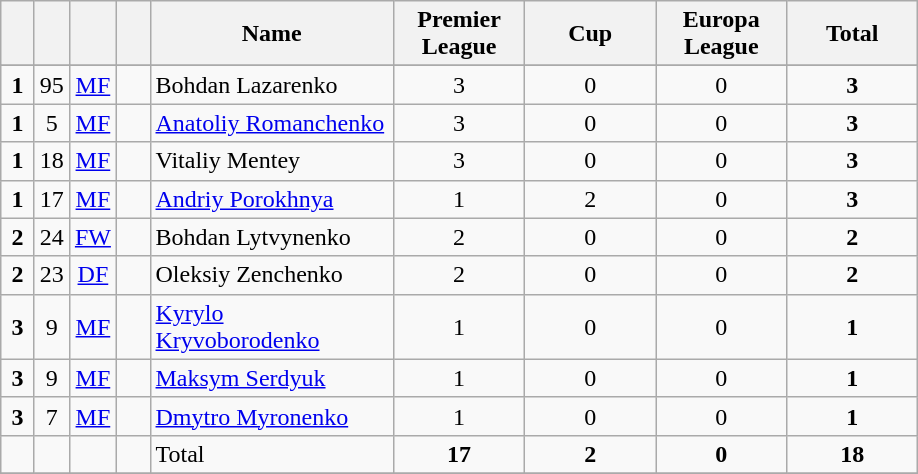<table class="wikitable" style="text-align:center">
<tr>
<th width=15></th>
<th width=15></th>
<th width=15></th>
<th width=15></th>
<th width=155>Name</th>
<th width=80><strong>Premier League</strong></th>
<th width=80><strong>Cup</strong></th>
<th width=80><strong>Europa League</strong></th>
<th width=80>Total</th>
</tr>
<tr>
</tr>
<tr>
<td><strong>1</strong></td>
<td>95</td>
<td><a href='#'>MF</a></td>
<td></td>
<td align=left>Bohdan Lazarenko</td>
<td>3</td>
<td>0</td>
<td>0</td>
<td><strong>3</strong></td>
</tr>
<tr>
<td><strong>1</strong></td>
<td>5</td>
<td><a href='#'>MF</a></td>
<td></td>
<td align=left><a href='#'>Anatoliy Romanchenko</a></td>
<td>3</td>
<td>0</td>
<td>0</td>
<td><strong>3</strong></td>
</tr>
<tr>
<td><strong>1</strong></td>
<td>18</td>
<td><a href='#'>MF</a></td>
<td></td>
<td align=left>Vitaliy Mentey</td>
<td>3</td>
<td>0</td>
<td>0</td>
<td><strong>3</strong></td>
</tr>
<tr>
<td><strong>1</strong></td>
<td>17</td>
<td><a href='#'>MF</a></td>
<td></td>
<td align=left><a href='#'>Andriy Porokhnya</a></td>
<td>1</td>
<td>2</td>
<td>0</td>
<td><strong>3</strong></td>
</tr>
<tr>
<td><strong>2</strong></td>
<td>24</td>
<td><a href='#'>FW</a></td>
<td></td>
<td align=left>Bohdan Lytvynenko</td>
<td>2</td>
<td>0</td>
<td>0</td>
<td><strong>2</strong></td>
</tr>
<tr>
<td><strong>2</strong></td>
<td>23</td>
<td><a href='#'>DF</a></td>
<td></td>
<td align=left>Oleksiy Zenchenko</td>
<td>2</td>
<td>0</td>
<td>0</td>
<td><strong>2</strong></td>
</tr>
<tr>
<td><strong>3</strong></td>
<td>9</td>
<td><a href='#'>MF</a></td>
<td></td>
<td align=left><a href='#'>Kyrylo Kryvoborodenko</a></td>
<td>1</td>
<td>0</td>
<td>0</td>
<td><strong>1</strong></td>
</tr>
<tr>
<td><strong>3</strong></td>
<td>9</td>
<td><a href='#'>MF</a></td>
<td></td>
<td align=left><a href='#'>Maksym Serdyuk</a></td>
<td>1</td>
<td>0</td>
<td>0</td>
<td><strong>1</strong></td>
</tr>
<tr>
<td><strong>3</strong></td>
<td>7</td>
<td><a href='#'>MF</a></td>
<td></td>
<td align=left><a href='#'>Dmytro Myronenko</a></td>
<td>1</td>
<td>0</td>
<td>0</td>
<td><strong>1</strong></td>
</tr>
<tr>
<td></td>
<td></td>
<td></td>
<td></td>
<td align=left>Total</td>
<td><strong>17</strong></td>
<td><strong>2</strong></td>
<td><strong>0</strong></td>
<td><strong>18</strong></td>
</tr>
<tr>
</tr>
</table>
